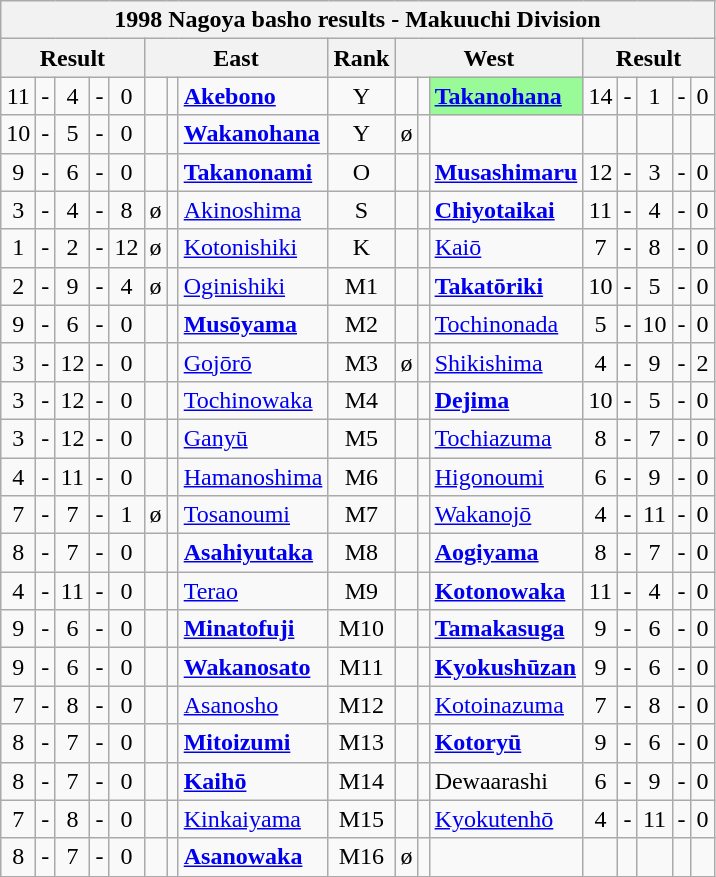<table class="wikitable">
<tr>
<th colspan="17">1998 Nagoya basho results - Makuuchi Division</th>
</tr>
<tr>
<th colspan="5">Result</th>
<th colspan="3">East</th>
<th>Rank</th>
<th colspan="3">West</th>
<th colspan="5">Result</th>
</tr>
<tr>
<td align=center>11</td>
<td align=center>-</td>
<td align=center>4</td>
<td align=center>-</td>
<td align=center>0</td>
<td align=center></td>
<td align=center></td>
<td><strong><a href='#'>Akebono</a></strong></td>
<td align=center>Y</td>
<td align=center></td>
<td align=center></td>
<td style="background: PaleGreen;"><strong><a href='#'>Takanohana</a></strong></td>
<td align=center>14</td>
<td align=center>-</td>
<td align=center>1</td>
<td align=center>-</td>
<td align=center>0</td>
</tr>
<tr>
<td align=center>10</td>
<td align=center>-</td>
<td align=center>5</td>
<td align=center>-</td>
<td align=center>0</td>
<td align=center></td>
<td align=center></td>
<td><strong><a href='#'>Wakanohana</a></strong></td>
<td align=center>Y</td>
<td align=center>ø</td>
<td align=center></td>
<td></td>
<td align=center></td>
<td align=center></td>
<td align=center></td>
<td align=center></td>
<td align=center></td>
</tr>
<tr>
<td align=center>9</td>
<td align=center>-</td>
<td align=center>6</td>
<td align=center>-</td>
<td align=center>0</td>
<td align=center></td>
<td align=center></td>
<td><strong><a href='#'>Takanonami</a></strong></td>
<td align=center>O</td>
<td align=center></td>
<td align=center></td>
<td><strong><a href='#'>Musashimaru</a></strong></td>
<td align=center>12</td>
<td align=center>-</td>
<td align=center>3</td>
<td align=center>-</td>
<td align=center>0</td>
</tr>
<tr>
<td align=center>3</td>
<td align=center>-</td>
<td align=center>4</td>
<td align=center>-</td>
<td align=center>8</td>
<td align=center>ø</td>
<td align=center></td>
<td><a href='#'>Akinoshima</a></td>
<td align=center>S</td>
<td align=center></td>
<td align=center></td>
<td><strong><a href='#'>Chiyotaikai</a></strong></td>
<td align=center>11</td>
<td align=center>-</td>
<td align=center>4</td>
<td align=center>-</td>
<td align=center>0</td>
</tr>
<tr>
<td align=center>1</td>
<td align=center>-</td>
<td align=center>2</td>
<td align=center>-</td>
<td align=center>12</td>
<td align=center>ø</td>
<td align=center></td>
<td><a href='#'>Kotonishiki</a></td>
<td align=center>K</td>
<td align=center></td>
<td align=center></td>
<td><a href='#'>Kaiō</a></td>
<td align=center>7</td>
<td align=center>-</td>
<td align=center>8</td>
<td align=center>-</td>
<td align=center>0</td>
</tr>
<tr>
<td align=center>2</td>
<td align=center>-</td>
<td align=center>9</td>
<td align=center>-</td>
<td align=center>4</td>
<td align=center>ø</td>
<td align=center></td>
<td><a href='#'>Oginishiki</a></td>
<td align=center>M1</td>
<td align=center></td>
<td align=center></td>
<td><strong><a href='#'>Takatōriki</a></strong></td>
<td align=center>10</td>
<td align=center>-</td>
<td align=center>5</td>
<td align=center>-</td>
<td align=center>0</td>
</tr>
<tr>
<td align=center>9</td>
<td align=center>-</td>
<td align=center>6</td>
<td align=center>-</td>
<td align=center>0</td>
<td align=center></td>
<td align=center></td>
<td><strong><a href='#'>Musōyama</a></strong></td>
<td align=center>M2</td>
<td align=center></td>
<td align=center></td>
<td><a href='#'>Tochinonada</a></td>
<td align=center>5</td>
<td align=center>-</td>
<td align=center>10</td>
<td align=center>-</td>
<td align=center>0</td>
</tr>
<tr>
<td align=center>3</td>
<td align=center>-</td>
<td align=center>12</td>
<td align=center>-</td>
<td align=center>0</td>
<td align=center></td>
<td align=center></td>
<td><a href='#'>Gojōrō</a></td>
<td align=center>M3</td>
<td align=center>ø</td>
<td align=center></td>
<td><a href='#'>Shikishima</a></td>
<td align=center>4</td>
<td align=center>-</td>
<td align=center>9</td>
<td align=center>-</td>
<td align=center>2</td>
</tr>
<tr>
<td align=center>3</td>
<td align=center>-</td>
<td align=center>12</td>
<td align=center>-</td>
<td align=center>0</td>
<td align=center></td>
<td align=center></td>
<td><a href='#'>Tochinowaka</a></td>
<td align=center>M4</td>
<td align=center></td>
<td align=center></td>
<td><strong><a href='#'>Dejima</a></strong></td>
<td align=center>10</td>
<td align=center>-</td>
<td align=center>5</td>
<td align=center>-</td>
<td align=center>0</td>
</tr>
<tr>
<td align=center>3</td>
<td align=center>-</td>
<td align=center>12</td>
<td align=center>-</td>
<td align=center>0</td>
<td align=center></td>
<td align=center></td>
<td><a href='#'>Ganyū</a></td>
<td align=center>M5</td>
<td align=center></td>
<td align=center></td>
<td><a href='#'>Tochiazuma</a></td>
<td align=center>8</td>
<td align=center>-</td>
<td align=center>7</td>
<td align=center>-</td>
<td align=center>0</td>
</tr>
<tr>
<td align=center>4</td>
<td align=center>-</td>
<td align=center>11</td>
<td align=center>-</td>
<td align=center>0</td>
<td align=center></td>
<td align=center></td>
<td><a href='#'>Hamanoshima</a></td>
<td align=center>M6</td>
<td align=center></td>
<td align=center></td>
<td><a href='#'>Higonoumi</a></td>
<td align=center>6</td>
<td align=center>-</td>
<td align=center>9</td>
<td align=center>-</td>
<td align=center>0</td>
</tr>
<tr>
<td align=center>7</td>
<td align=center>-</td>
<td align=center>7</td>
<td align=center>-</td>
<td align=center>1</td>
<td align=center>ø</td>
<td align=center></td>
<td><a href='#'>Tosanoumi</a></td>
<td align=center>M7</td>
<td align=center></td>
<td align=center></td>
<td><a href='#'>Wakanojō</a></td>
<td align=center>4</td>
<td align=center>-</td>
<td align=center>11</td>
<td align=center>-</td>
<td align=center>0</td>
</tr>
<tr>
<td align=center>8</td>
<td align=center>-</td>
<td align=center>7</td>
<td align=center>-</td>
<td align=center>0</td>
<td align=center></td>
<td align=center></td>
<td><strong><a href='#'>Asahiyutaka</a></strong></td>
<td align=center>M8</td>
<td align=center></td>
<td align=center></td>
<td><strong><a href='#'>Aogiyama</a></strong></td>
<td align=center>8</td>
<td align=center>-</td>
<td align=center>7</td>
<td align=center>-</td>
<td align=center>0</td>
</tr>
<tr>
<td align=center>4</td>
<td align=center>-</td>
<td align=center>11</td>
<td align=center>-</td>
<td align=center>0</td>
<td align=center></td>
<td align=center></td>
<td><a href='#'>Terao</a></td>
<td align=center>M9</td>
<td align=center></td>
<td align=center></td>
<td><strong><a href='#'>Kotonowaka</a></strong></td>
<td align=center>11</td>
<td align=center>-</td>
<td align=center>4</td>
<td align=center>-</td>
<td align=center>0</td>
</tr>
<tr>
<td align=center>9</td>
<td align=center>-</td>
<td align=center>6</td>
<td align=center>-</td>
<td align=center>0</td>
<td align=center></td>
<td align=center></td>
<td><strong><a href='#'>Minatofuji</a></strong></td>
<td align=center>M10</td>
<td align=center></td>
<td align=center></td>
<td><strong><a href='#'>Tamakasuga</a></strong></td>
<td align=center>9</td>
<td align=center>-</td>
<td align=center>6</td>
<td align=center>-</td>
<td align=center>0</td>
</tr>
<tr>
<td align=center>9</td>
<td align=center>-</td>
<td align=center>6</td>
<td align=center>-</td>
<td align=center>0</td>
<td align=center></td>
<td align=center></td>
<td><strong><a href='#'>Wakanosato</a></strong></td>
<td align=center>M11</td>
<td align=center></td>
<td align=center></td>
<td><strong><a href='#'>Kyokushūzan</a></strong></td>
<td align=center>9</td>
<td align=center>-</td>
<td align=center>6</td>
<td align=center>-</td>
<td align=center>0</td>
</tr>
<tr>
<td align=center>7</td>
<td align=center>-</td>
<td align=center>8</td>
<td align=center>-</td>
<td align=center>0</td>
<td align=center></td>
<td align=center></td>
<td><a href='#'>Asanosho</a></td>
<td align=center>M12</td>
<td align=center></td>
<td align=center></td>
<td><a href='#'>Kotoinazuma</a></td>
<td align=center>7</td>
<td align=center>-</td>
<td align=center>8</td>
<td align=center>-</td>
<td align=center>0</td>
</tr>
<tr>
<td align=center>8</td>
<td align=center>-</td>
<td align=center>7</td>
<td align=center>-</td>
<td align=center>0</td>
<td align=center></td>
<td align=center></td>
<td><strong><a href='#'>Mitoizumi</a></strong></td>
<td align=center>M13</td>
<td align=center></td>
<td align=center></td>
<td><strong><a href='#'>Kotoryū</a></strong></td>
<td align=center>9</td>
<td align=center>-</td>
<td align=center>6</td>
<td align=center>-</td>
<td align=center>0</td>
</tr>
<tr>
<td align=center>8</td>
<td align=center>-</td>
<td align=center>7</td>
<td align=center>-</td>
<td align=center>0</td>
<td align=center></td>
<td align=center></td>
<td><strong><a href='#'>Kaihō</a></strong></td>
<td align=center>M14</td>
<td align=center></td>
<td align=center></td>
<td>Dewaarashi</td>
<td align=center>6</td>
<td align=center>-</td>
<td align=center>9</td>
<td align=center>-</td>
<td align=center>0</td>
</tr>
<tr>
<td align=center>7</td>
<td align=center>-</td>
<td align=center>8</td>
<td align=center>-</td>
<td align=center>0</td>
<td align=center></td>
<td align=center></td>
<td><a href='#'>Kinkaiyama</a></td>
<td align=center>M15</td>
<td align=center></td>
<td align=center></td>
<td><a href='#'>Kyokutenhō</a></td>
<td align=center>4</td>
<td align=center>-</td>
<td align=center>11</td>
<td align=center>-</td>
<td align=center>0</td>
</tr>
<tr>
<td align=center>8</td>
<td align=center>-</td>
<td align=center>7</td>
<td align=center>-</td>
<td align=center>0</td>
<td align=center></td>
<td align=center></td>
<td><strong><a href='#'>Asanowaka</a></strong></td>
<td align=center>M16</td>
<td align=center>ø</td>
<td align=center></td>
<td></td>
<td align=center></td>
<td align=center></td>
<td align=center></td>
<td align=center></td>
<td align=center></td>
</tr>
</table>
